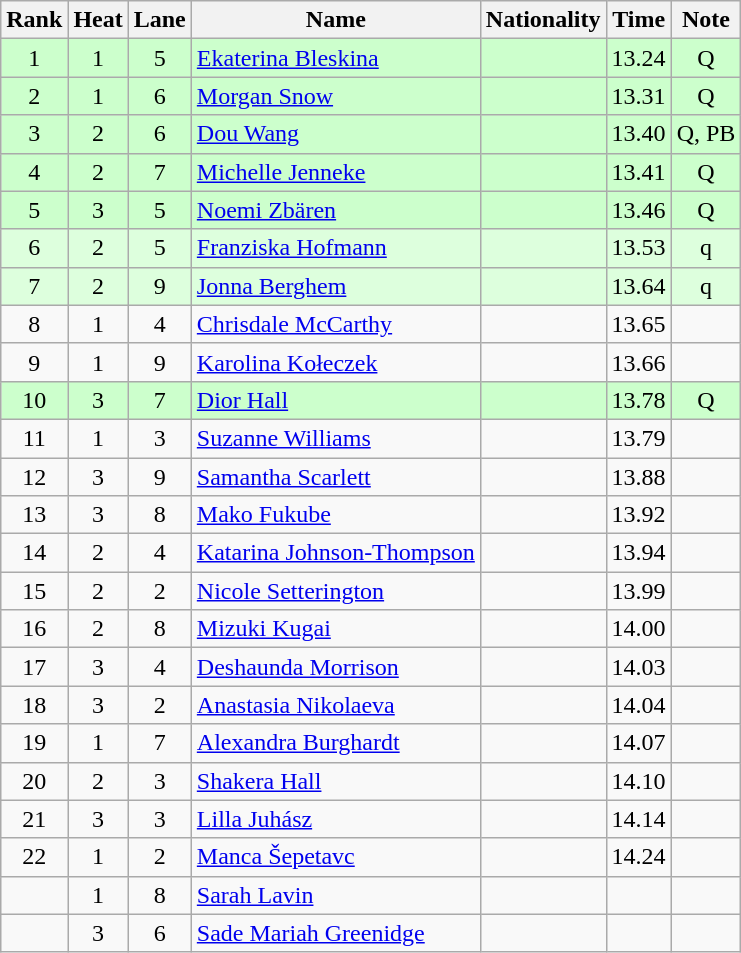<table class="wikitable sortable" style="text-align:center">
<tr>
<th>Rank</th>
<th>Heat</th>
<th>Lane</th>
<th>Name</th>
<th>Nationality</th>
<th>Time</th>
<th>Note</th>
</tr>
<tr bgcolor=ccffcc>
<td>1</td>
<td>1</td>
<td>5</td>
<td align=left><a href='#'>Ekaterina Bleskina</a></td>
<td align=left></td>
<td>13.24</td>
<td>Q</td>
</tr>
<tr bgcolor=ccffcc>
<td>2</td>
<td>1</td>
<td>6</td>
<td align=left><a href='#'>Morgan Snow</a></td>
<td align=left></td>
<td>13.31</td>
<td>Q</td>
</tr>
<tr bgcolor=ccffcc>
<td>3</td>
<td>2</td>
<td>6</td>
<td align=left><a href='#'>Dou Wang</a></td>
<td align=left></td>
<td>13.40</td>
<td>Q, PB</td>
</tr>
<tr bgcolor=ccffcc>
<td>4</td>
<td>2</td>
<td>7</td>
<td align=left><a href='#'>Michelle Jenneke</a></td>
<td align=left></td>
<td>13.41</td>
<td>Q</td>
</tr>
<tr bgcolor=ccffcc>
<td>5</td>
<td>3</td>
<td>5</td>
<td align=left><a href='#'>Noemi Zbären</a></td>
<td align=left></td>
<td>13.46</td>
<td>Q</td>
</tr>
<tr bgcolor=ddffdd>
<td>6</td>
<td>2</td>
<td>5</td>
<td align=left><a href='#'>Franziska Hofmann</a></td>
<td align=left></td>
<td>13.53</td>
<td>q</td>
</tr>
<tr bgcolor=ddffdd>
<td>7</td>
<td>2</td>
<td>9</td>
<td align=left><a href='#'>Jonna Berghem</a></td>
<td align=left></td>
<td>13.64</td>
<td>q</td>
</tr>
<tr>
<td>8</td>
<td>1</td>
<td>4</td>
<td align=left><a href='#'>Chrisdale McCarthy</a></td>
<td align=left></td>
<td>13.65</td>
<td></td>
</tr>
<tr>
<td>9</td>
<td>1</td>
<td>9</td>
<td align=left><a href='#'>Karolina Kołeczek</a></td>
<td align=left></td>
<td>13.66</td>
<td></td>
</tr>
<tr bgcolor=ccffcc>
<td>10</td>
<td>3</td>
<td>7</td>
<td align=left><a href='#'>Dior Hall</a></td>
<td align=left></td>
<td>13.78</td>
<td>Q</td>
</tr>
<tr>
<td>11</td>
<td>1</td>
<td>3</td>
<td align=left><a href='#'>Suzanne Williams</a></td>
<td align=left></td>
<td>13.79</td>
<td></td>
</tr>
<tr>
<td>12</td>
<td>3</td>
<td>9</td>
<td align=left><a href='#'>Samantha Scarlett</a></td>
<td align=left></td>
<td>13.88</td>
<td></td>
</tr>
<tr>
<td>13</td>
<td>3</td>
<td>8</td>
<td align=left><a href='#'>Mako Fukube</a></td>
<td align=left></td>
<td>13.92</td>
<td></td>
</tr>
<tr>
<td>14</td>
<td>2</td>
<td>4</td>
<td align=left><a href='#'>Katarina Johnson-Thompson</a></td>
<td align=left></td>
<td>13.94</td>
<td></td>
</tr>
<tr>
<td>15</td>
<td>2</td>
<td>2</td>
<td align=left><a href='#'>Nicole Setterington</a></td>
<td align=left></td>
<td>13.99</td>
<td></td>
</tr>
<tr>
<td>16</td>
<td>2</td>
<td>8</td>
<td align=left><a href='#'>Mizuki Kugai</a></td>
<td align=left></td>
<td>14.00</td>
<td></td>
</tr>
<tr>
<td>17</td>
<td>3</td>
<td>4</td>
<td align=left><a href='#'>Deshaunda Morrison</a></td>
<td align=left></td>
<td>14.03</td>
<td></td>
</tr>
<tr>
<td>18</td>
<td>3</td>
<td>2</td>
<td align=left><a href='#'>Anastasia Nikolaeva</a></td>
<td align=left></td>
<td>14.04</td>
<td></td>
</tr>
<tr>
<td>19</td>
<td>1</td>
<td>7</td>
<td align=left><a href='#'>Alexandra Burghardt</a></td>
<td align=left></td>
<td>14.07</td>
<td></td>
</tr>
<tr>
<td>20</td>
<td>2</td>
<td>3</td>
<td align=left><a href='#'>Shakera Hall</a></td>
<td align=left></td>
<td>14.10</td>
<td></td>
</tr>
<tr>
<td>21</td>
<td>3</td>
<td>3</td>
<td align=left><a href='#'>Lilla Juhász</a></td>
<td align=left></td>
<td>14.14</td>
<td></td>
</tr>
<tr>
<td>22</td>
<td>1</td>
<td>2</td>
<td align=left><a href='#'>Manca Šepetavc</a></td>
<td align=left></td>
<td>14.24</td>
<td></td>
</tr>
<tr>
<td></td>
<td>1</td>
<td>8</td>
<td align=left><a href='#'>Sarah Lavin</a></td>
<td align=left></td>
<td></td>
<td></td>
</tr>
<tr>
<td></td>
<td>3</td>
<td>6</td>
<td align=left><a href='#'>Sade Mariah Greenidge</a></td>
<td align=left></td>
<td></td>
<td></td>
</tr>
</table>
